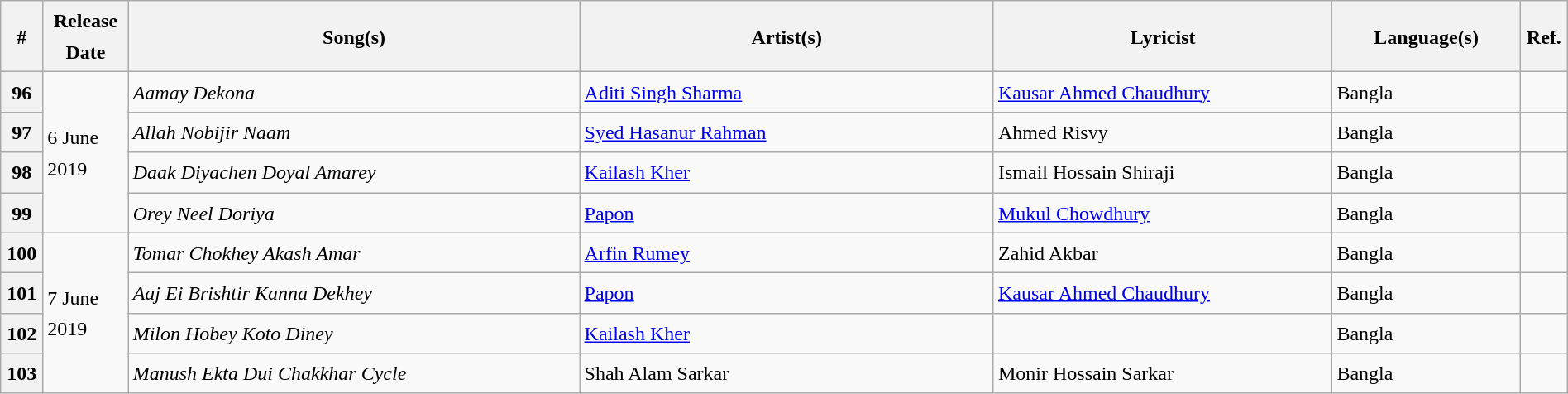<table class="wikitable" style="text-align:left; font-size:100%; line-height:25px; width:100%;">
<tr>
<th style="width:1%;">#</th>
<th style="width:04%;">Release Date </th>
<th style="width:24%;">Song(s)</th>
<th style="width:22%;">Artist(s)</th>
<th style="width:18%;">Lyricist</th>
<th style="width:10%;">Language(s)</th>
<th style="width:1%;">Ref.</th>
</tr>
<tr>
<th>96</th>
<td rowspan="4">6 June 2019</td>
<td><em>Aamay Dekona</em></td>
<td><a href='#'>Aditi Singh Sharma</a></td>
<td><a href='#'>Kausar Ahmed Chaudhury</a></td>
<td>Bangla</td>
<td></td>
</tr>
<tr>
<th>97</th>
<td><em>Allah Nobijir Naam</em></td>
<td><a href='#'>Syed Hasanur Rahman</a></td>
<td>Ahmed Risvy</td>
<td>Bangla</td>
<td></td>
</tr>
<tr>
<th>98</th>
<td><em>Daak Diyachen Doyal Amarey</em></td>
<td><a href='#'>Kailash Kher</a></td>
<td>Ismail Hossain Shiraji</td>
<td>Bangla</td>
<td></td>
</tr>
<tr>
<th>99</th>
<td><em>Orey Neel Doriya</em></td>
<td><a href='#'>Papon</a></td>
<td><a href='#'>Mukul Chowdhury</a></td>
<td>Bangla</td>
<td></td>
</tr>
<tr>
<th>100</th>
<td rowspan="4">7 June 2019</td>
<td><em>Tomar Chokhey Akash Amar</em></td>
<td><a href='#'>Arfin Rumey</a></td>
<td>Zahid Akbar</td>
<td>Bangla</td>
<td></td>
</tr>
<tr>
<th>101</th>
<td><em>Aaj Ei Brishtir Kanna Dekhey</em></td>
<td><a href='#'>Papon</a></td>
<td><a href='#'>Kausar Ahmed Chaudhury</a></td>
<td>Bangla</td>
<td></td>
</tr>
<tr>
<th>102</th>
<td><em>Milon Hobey Koto Diney</em></td>
<td><a href='#'>Kailash Kher</a></td>
<td></td>
<td>Bangla</td>
<td></td>
</tr>
<tr>
<th>103</th>
<td><em>Manush Ekta Dui Chakkhar Cycle</em></td>
<td>Shah Alam Sarkar</td>
<td>Monir Hossain Sarkar</td>
<td>Bangla</td>
<td></td>
</tr>
</table>
